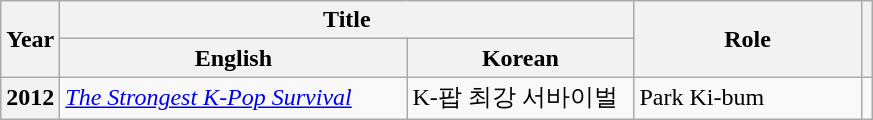<table class="wikitable sortable plainrowheaders">
<tr>
<th scope="col" rowspan="2">Year</th>
<th scope="col" colspan="2">Title</th>
<th scope="col" rowspan="2" style="width:9em;">Role</th>
<th scope="col" rowspan="2" class="unsortable"></th>
</tr>
<tr>
<th scope="col" style="width:14em;">English</th>
<th scope="col" style="width:9em;">Korean</th>
</tr>
<tr>
<th scope="row">2012</th>
<td><em><a href='#'>The Strongest K-Pop Survival</a></em></td>
<td>K-팝 최강 서바이벌</td>
<td>Park Ki-bum</td>
<td style="text-align:center"></td>
</tr>
</table>
